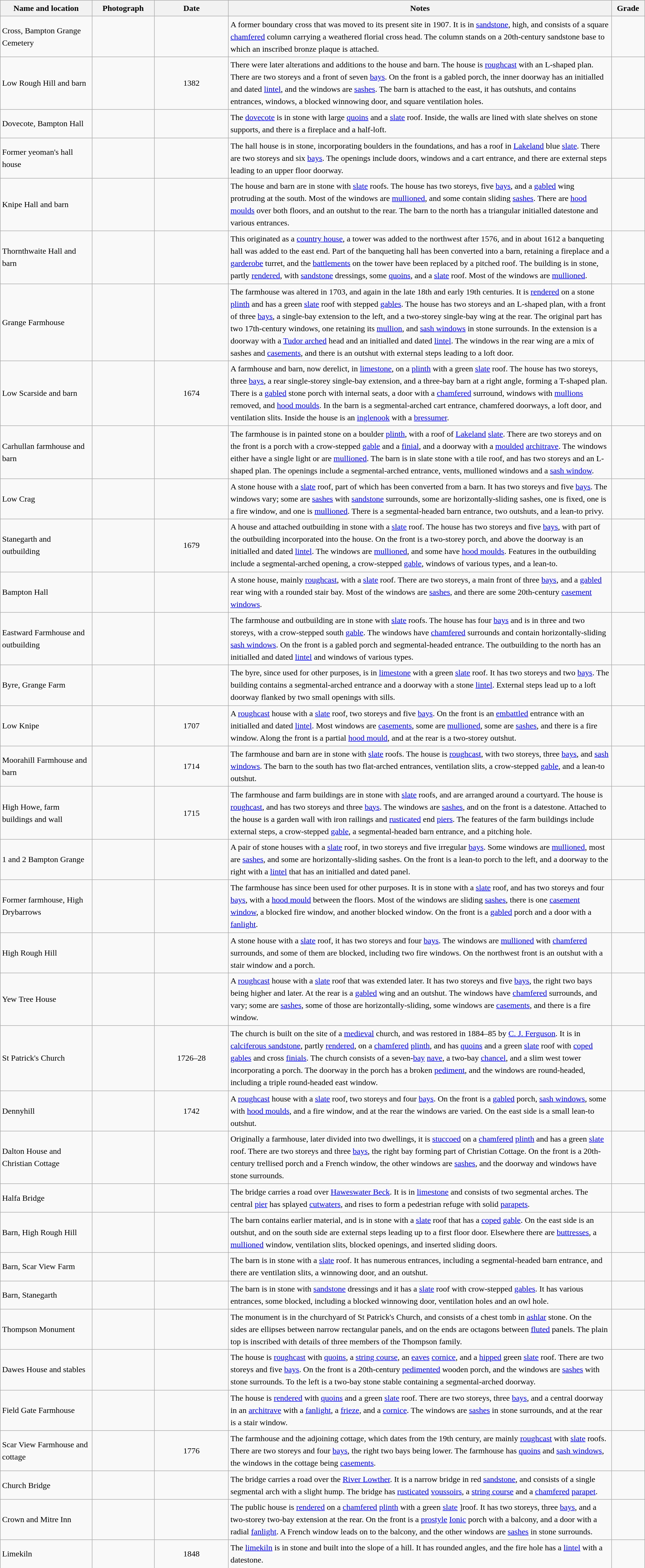<table class="wikitable sortable plainrowheaders" style="width:100%; border:0; text-align:left; line-height:150%;">
<tr>
<th scope="col"  style="width:150px">Name and location</th>
<th scope="col"  style="width:100px" class="unsortable">Photograph</th>
<th scope="col"  style="width:120px">Date</th>
<th scope="col"  style="width:650px" class="unsortable">Notes</th>
<th scope="col"  style="width:50px">Grade</th>
</tr>
<tr>
<td>Cross, Bampton Grange Cemetery<br><small></small></td>
<td></td>
<td align="center"></td>
<td>A former boundary cross that was moved to its present site in 1907.  It is in <a href='#'>sandstone</a>,  high, and consists of a square <a href='#'>chamfered</a> column carrying a weathered florial cross head.  The column stands on a 20th-century sandstone base to which an inscribed bronze plaque is attached.</td>
<td align="center" ></td>
</tr>
<tr>
<td>Low Rough Hill and barn<br><small></small></td>
<td></td>
<td align="center">1382</td>
<td>There were later alterations and additions to the house and barn.  The house is <a href='#'>roughcast</a> with an L-shaped plan.  There are two storeys and a front of seven <a href='#'>bays</a>.  On the front is a gabled porch, the inner doorway has an initialled and dated <a href='#'>lintel</a>, and the windows are <a href='#'>sashes</a>.  The barn is attached to the east, it has outshuts, and contains entrances, windows, a blocked winnowing door, and square ventilation holes.</td>
<td align="center" ></td>
</tr>
<tr>
<td>Dovecote, Bampton Hall<br><small></small></td>
<td></td>
<td align="center"></td>
<td>The <a href='#'>dovecote</a> is in stone with large <a href='#'>quoins</a> and a <a href='#'>slate</a> roof.  Inside, the walls are lined with slate shelves on stone supports, and there is a fireplace and a half-loft.</td>
<td align="center" ></td>
</tr>
<tr>
<td>Former yeoman's hall house<br><small></small></td>
<td></td>
<td align="center"></td>
<td>The hall house is in stone, incorporating boulders in the foundations, and has a roof in <a href='#'>Lakeland</a> blue <a href='#'>slate</a>.  There are two storeys and six <a href='#'>bays</a>.  The openings include doors, windows and a cart entrance, and there are external steps leading to an upper floor doorway.</td>
<td align="center" ></td>
</tr>
<tr>
<td>Knipe Hall and barn<br><small></small></td>
<td></td>
<td align="center"></td>
<td>The house and barn are in stone with <a href='#'>slate</a> roofs.  The house has two storeys, five <a href='#'>bays</a>, and a <a href='#'>gabled</a> wing protruding at the south.  Most of the windows are <a href='#'>mullioned</a>, and some contain sliding <a href='#'>sashes</a>.  There are <a href='#'>hood moulds</a> over both floors, and an outshut to the rear.  The barn to the north has a triangular initialled datestone and various entrances.</td>
<td align="center" ></td>
</tr>
<tr>
<td>Thornthwaite Hall and barn<br><small></small></td>
<td></td>
<td align="center"></td>
<td>This originated as a <a href='#'>country house</a>, a tower was added to the northwest after 1576, and in about 1612 a banqueting hall was added to the east end.  Part of the banqueting hall has been converted into a barn, retaining a fireplace and a <a href='#'>garderobe</a> turret, and the <a href='#'>battlements</a> on the tower have been replaced by a pitched roof.  The building is in stone, partly <a href='#'>rendered</a>, with <a href='#'>sandstone</a> dressings, some <a href='#'>quoins</a>, and a <a href='#'>slate</a> roof.  Most of the windows are <a href='#'>mullioned</a>.</td>
<td align="center" ></td>
</tr>
<tr>
<td>Grange Farmhouse<br><small></small></td>
<td></td>
<td align="center"></td>
<td>The farmhouse was altered in 1703, and again in the late 18th and early 19th centuries.  It is <a href='#'>rendered</a> on a stone <a href='#'>plinth</a> and has a green <a href='#'>slate</a> roof with stepped <a href='#'>gables</a>.  The house has two storeys and an L-shaped plan, with a front of three <a href='#'>bays</a>, a single-bay extension to the left, and a two-storey single-bay wing at the rear.  The original part has two 17th-century windows, one retaining its <a href='#'>mullion</a>, and <a href='#'>sash windows</a> in stone surrounds.  In the extension is a doorway with a <a href='#'>Tudor arched</a> head and an initialled and dated <a href='#'>lintel</a>.  The windows in the rear wing are a mix of sashes and <a href='#'>casements</a>, and there is an outshut with external steps leading to a loft door.</td>
<td align="center" ></td>
</tr>
<tr>
<td>Low Scarside and barn<br><small></small></td>
<td></td>
<td align="center">1674</td>
<td>A farmhouse and barn, now derelict, in <a href='#'>limestone</a>, on a <a href='#'>plinth</a> with a green <a href='#'>slate</a> roof.  The house has two storeys, three <a href='#'>bays</a>, a rear single-storey single-bay extension, and a three-bay barn at a right angle, forming a T-shaped plan.  There is a <a href='#'>gabled</a> stone porch with internal seats, a door with a <a href='#'>chamfered</a> surround, windows with <a href='#'>mullions</a> removed, and <a href='#'>hood moulds</a>.  In the barn is a segmental-arched cart entrance, chamfered doorways, a loft door, and ventilation slits.  Inside the house is an <a href='#'>inglenook</a> with a <a href='#'>bressumer</a>.</td>
<td align="center" ></td>
</tr>
<tr>
<td>Carhullan farmhouse and barn<br><small></small></td>
<td></td>
<td align="center"></td>
<td>The farmhouse is in painted stone on a boulder <a href='#'>plinth</a>, with a roof of <a href='#'>Lakeland</a> <a href='#'>slate</a>.  There are two storeys and on the front is a porch with a crow-stepped <a href='#'>gable</a> and a <a href='#'>finial</a>, and a doorway with a <a href='#'>moulded</a> <a href='#'>architrave</a>.  The windows either have a single light or are <a href='#'>mullioned</a>.  The barn is in slate stone with a tile roof, and has two storeys and an L-shaped plan.  The openings include a segmental-arched entrance, vents, mullioned windows and a <a href='#'>sash window</a>.</td>
<td align="center" ></td>
</tr>
<tr>
<td>Low Crag<br><small></small></td>
<td></td>
<td align="center"></td>
<td>A stone house with a <a href='#'>slate</a> roof, part of which has been converted from a barn.  It has two storeys and five <a href='#'>bays</a>.  The windows vary; some are <a href='#'>sashes</a> with <a href='#'>sandstone</a> surrounds, some are horizontally-sliding sashes, one is fixed, one is a fire window, and one is <a href='#'>mullioned</a>.  There is a segmental-headed barn entrance, two outshuts, and a lean-to privy.</td>
<td align="center" ></td>
</tr>
<tr>
<td>Stanegarth and outbuilding<br><small></small></td>
<td></td>
<td align="center">1679</td>
<td>A house and attached outbuilding in stone with a <a href='#'>slate</a> roof.  The house has two storeys and five <a href='#'>bays</a>, with part of the outbuilding incorporated into the house.  On the front is a two-storey porch, and above the doorway is an initialled and dated <a href='#'>lintel</a>.  The windows are <a href='#'>mullioned</a>, and some have <a href='#'>hood moulds</a>.  Features in the outbuilding include a segmental-arched opening, a crow-stepped <a href='#'>gable</a>, windows of various types, and a lean-to.</td>
<td align="center" ></td>
</tr>
<tr>
<td>Bampton Hall<br><small></small></td>
<td></td>
<td align="center"></td>
<td>A stone house, mainly <a href='#'>roughcast</a>, with a <a href='#'>slate</a> roof.  There are two storeys, a main front of three <a href='#'>bays</a>, and a <a href='#'>gabled</a> rear wing with a rounded stair bay.  Most of the windows are <a href='#'>sashes</a>, and there are some 20th-century <a href='#'>casement windows</a>.</td>
<td align="center" ></td>
</tr>
<tr>
<td>Eastward Farmhouse and outbuilding<br><small></small></td>
<td></td>
<td align="center"></td>
<td>The farmhouse and outbuilding are in stone with <a href='#'>slate</a> roofs.  The house has four <a href='#'>bays</a> and is in three and two storeys, with a crow-stepped south <a href='#'>gable</a>.  The windows have <a href='#'>chamfered</a> surrounds and contain horizontally-sliding <a href='#'>sash windows</a>.  On the front is a gabled porch and segmental-headed entrance.  The outbuilding to the north has an initialled and dated <a href='#'>lintel</a> and windows of various types.</td>
<td align="center" ></td>
</tr>
<tr>
<td>Byre, Grange Farm<br><small></small></td>
<td></td>
<td align="center"></td>
<td>The byre, since used for other purposes, is in <a href='#'>limestone</a> with a green <a href='#'>slate</a> roof.  It has two storeys and two <a href='#'>bays</a>.  The building contains a segmental-arched entrance and a doorway with a stone <a href='#'>lintel</a>.  External steps lead up to a loft doorway flanked by two small openings with sills.</td>
<td align="center" ></td>
</tr>
<tr>
<td>Low Knipe<br><small></small></td>
<td></td>
<td align="center">1707</td>
<td>A <a href='#'>roughcast</a> house with a <a href='#'>slate</a> roof, two storeys and five <a href='#'>bays</a>.  On the front is an <a href='#'>embattled</a> entrance with an initialled and dated <a href='#'>lintel</a>.  Most windows are <a href='#'>casements</a>, some are <a href='#'>mullioned</a>, some are <a href='#'>sashes</a>, and there is a fire window.   Along the front is a partial <a href='#'>hood mould</a>, and at the rear is a two-storey outshut.</td>
<td align="center" ></td>
</tr>
<tr>
<td>Moorahill Farmhouse and barn<br><small></small></td>
<td></td>
<td align="center">1714</td>
<td>The farmhouse and barn are in stone with <a href='#'>slate</a> roofs.  The house is <a href='#'>roughcast</a>, with two storeys, three <a href='#'>bays</a>, and <a href='#'>sash windows</a>.  The barn to the south has two flat-arched entrances, ventilation slits, a crow-stepped <a href='#'>gable</a>, and a lean-to outshut.</td>
<td align="center" ></td>
</tr>
<tr>
<td>High Howe, farm buildings and wall<br><small></small></td>
<td></td>
<td align="center">1715</td>
<td>The farmhouse and farm buildings are in stone with <a href='#'>slate</a> roofs, and are arranged around a courtyard.  The house is <a href='#'>roughcast</a>, and has two storeys and three <a href='#'>bays</a>.  The windows are <a href='#'>sashes</a>, and on the front is a datestone. Attached to the house is a garden wall with iron railings and <a href='#'>rusticated</a> end <a href='#'>piers</a>.  The features of the farm buildings include external steps, a crow-stepped <a href='#'>gable</a>, a segmental-headed barn entrance, and a pitching hole.</td>
<td align="center" ></td>
</tr>
<tr>
<td>1 and 2 Bampton Grange<br><small></small></td>
<td></td>
<td align="center"></td>
<td>A pair of stone houses with a <a href='#'>slate</a> roof, in two storeys and five irregular <a href='#'>bays</a>.  Some windows are <a href='#'>mullioned</a>, most are <a href='#'>sashes</a>, and some are horizontally-sliding sashes.  On the front is a lean-to porch to the left, and a doorway to the right with a <a href='#'>lintel</a> that has an initialled and dated panel.</td>
<td align="center" ></td>
</tr>
<tr>
<td>Former farmhouse, High Drybarrows<br><small></small></td>
<td></td>
<td align="center"></td>
<td>The farmhouse has since been used for other purposes.  It is in stone with a <a href='#'>slate</a> roof, and has two storeys and four <a href='#'>bays</a>, with a <a href='#'>hood mould</a> between the floors.  Most of the windows are sliding <a href='#'>sashes</a>, there is one <a href='#'>casement window</a>, a blocked fire window, and another blocked window.  On the front is a <a href='#'>gabled</a> porch and a door with a <a href='#'>fanlight</a>.</td>
<td align="center" ></td>
</tr>
<tr>
<td>High Rough Hill<br><small></small></td>
<td></td>
<td align="center"></td>
<td>A stone house with a <a href='#'>slate</a> roof, it has two storeys and four <a href='#'>bays</a>.  The windows are <a href='#'>mullioned</a> with <a href='#'>chamfered</a> surrounds, and some of them are blocked, including two fire windows.  On the northwest front is an outshut with a stair window and a porch.</td>
<td align="center" ></td>
</tr>
<tr>
<td>Yew Tree House<br><small></small></td>
<td></td>
<td align="center"></td>
<td>A <a href='#'>roughcast</a> house with a <a href='#'>slate</a> roof that was extended later. It has two storeys and five <a href='#'>bays</a>, the right two bays being higher and later.  At the rear is a <a href='#'>gabled</a> wing and an outshut.  The windows have <a href='#'>chamfered</a> surrounds, and vary; some are <a href='#'>sashes</a>, some of those are horizontally-sliding, some windows are <a href='#'>casements</a>, and there is a fire window.</td>
<td align="center" ></td>
</tr>
<tr>
<td>St Patrick's Church<br><small></small></td>
<td></td>
<td align="center">1726–28</td>
<td>The church is built on the site of a <a href='#'>medieval</a> church, and was restored in 1884–85 by <a href='#'>C. J. Ferguson</a>.  It is in <a href='#'>calciferous sandstone</a>, partly <a href='#'>rendered</a>, on a <a href='#'>chamfered</a> <a href='#'>plinth</a>, and has <a href='#'>quoins</a> and a green <a href='#'>slate</a> roof with <a href='#'>coped</a> <a href='#'>gables</a> and cross <a href='#'>finials</a>.  The church consists of a seven-<a href='#'>bay</a> <a href='#'>nave</a>, a two-bay <a href='#'>chancel</a>, and a slim west tower incorporating a porch.  The doorway in the porch has a broken <a href='#'>pediment</a>, and the windows are round-headed, including a triple round-headed east window.</td>
<td align="center" ></td>
</tr>
<tr>
<td>Dennyhill<br><small></small></td>
<td></td>
<td align="center">1742</td>
<td>A <a href='#'>roughcast</a> house with a <a href='#'>slate</a> roof, two storeys and four <a href='#'>bays</a>.  On the front is a <a href='#'>gabled</a> porch, <a href='#'>sash windows</a>, some with <a href='#'>hood moulds</a>, and a fire window, and at the rear the windows are varied.  On the east side is a small lean-to outshut.</td>
<td align="center" ></td>
</tr>
<tr>
<td>Dalton House and Christian Cottage<br><small></small></td>
<td></td>
<td align="center"></td>
<td>Originally a farmhouse, later divided into two dwellings, it is <a href='#'>stuccoed</a> on a <a href='#'>chamfered</a> <a href='#'>plinth</a> and has a green <a href='#'>slate</a> roof.  There are two storeys and three <a href='#'>bays</a>, the right bay forming part of Christian Cottage.  On the front is a 20th-century trellised porch and a French window, the other windows are <a href='#'>sashes</a>, and the doorway and windows have stone surrounds.</td>
<td align="center" ></td>
</tr>
<tr>
<td>Halfa Bridge<br><small></small></td>
<td></td>
<td align="center"></td>
<td>The bridge carries a road over <a href='#'>Haweswater Beck</a>.  It is in <a href='#'>limestone</a> and consists of two segmental arches.  The central <a href='#'>pier</a> has splayed <a href='#'>cutwaters</a>, and rises to form a pedestrian refuge with solid <a href='#'>parapets</a>.</td>
<td align="center" ></td>
</tr>
<tr>
<td>Barn, High Rough Hill<br><small></small></td>
<td></td>
<td align="center"></td>
<td>The barn contains earlier material, and is in stone with a <a href='#'>slate</a> roof that has a <a href='#'>coped</a> <a href='#'>gable</a>.  On the east side is an outshut, and on the south side are external steps leading up to a first floor door.  Elsewhere there are <a href='#'>buttresses</a>, a <a href='#'>mullioned</a> window, ventilation slits, blocked openings, and inserted sliding doors.</td>
<td align="center" ></td>
</tr>
<tr>
<td>Barn, Scar View Farm<br><small></small></td>
<td></td>
<td align="center"></td>
<td>The barn is in stone with a <a href='#'>slate</a> roof.  It has numerous entrances, including a segmental-headed barn entrance, and there are ventilation slits, a winnowing door, and an outshut.</td>
<td align="center" ></td>
</tr>
<tr>
<td>Barn, Stanegarth<br><small></small></td>
<td></td>
<td align="center"></td>
<td>The barn is in stone with <a href='#'>sandstone</a> dressings and it has a <a href='#'>slate</a> roof with crow-stepped <a href='#'>gables</a>.  It has various entrances, some blocked, including a blocked winnowing door, ventilation holes and an owl hole.</td>
<td align="center" ></td>
</tr>
<tr>
<td>Thompson Monument<br><small></small></td>
<td></td>
<td align="center"></td>
<td>The monument is in the churchyard of St Patrick's Church, and consists of a chest tomb in <a href='#'>ashlar</a> stone.  On the sides are ellipses between narrow rectangular panels, and on the ends are octagons between <a href='#'>fluted</a> panels.  The plain top is inscribed with details of three members of the Thompson family.</td>
<td align="center" ></td>
</tr>
<tr>
<td>Dawes House and stables<br><small></small></td>
<td></td>
<td align="center"></td>
<td>The house is <a href='#'>roughcast</a> with <a href='#'>quoins</a>, a <a href='#'>string course</a>, an <a href='#'>eaves</a> <a href='#'>cornice</a>, and a <a href='#'>hipped</a> green <a href='#'>slate</a> roof.  There are two storeys and five <a href='#'>bays</a>.  On the front is a 20th-century <a href='#'>pedimented</a> wooden porch, and the windows are <a href='#'>sashes</a> with stone surrounds.  To the left is a two-bay stone stable containing a segmental-arched doorway.</td>
<td align="center" ></td>
</tr>
<tr>
<td>Field Gate Farmhouse<br><small></small></td>
<td></td>
<td align="center"></td>
<td>The house is <a href='#'>rendered</a> with <a href='#'>quoins</a> and a green <a href='#'>slate</a> roof.  There are two storeys, three <a href='#'>bays</a>, and a central doorway in an <a href='#'>architrave</a> with a <a href='#'>fanlight</a>, a <a href='#'>frieze</a>, and a <a href='#'>cornice</a>.  The windows are <a href='#'>sashes</a> in stone surrounds, and at the rear is a stair window.</td>
<td align="center" ></td>
</tr>
<tr>
<td>Scar View Farmhouse and cottage<br><small></small></td>
<td></td>
<td align="center">1776</td>
<td>The farmhouse and the adjoining cottage, which dates from the 19th century, are mainly <a href='#'>roughcast</a> with <a href='#'>slate</a> roofs.  There are two storeys and four <a href='#'>bays</a>, the right two bays being lower.  The farmhouse has <a href='#'>quoins</a> and <a href='#'>sash windows</a>, the windows in the cottage being <a href='#'>casements</a>.</td>
<td align="center" ></td>
</tr>
<tr>
<td>Church Bridge<br><small></small></td>
<td></td>
<td align="center"></td>
<td>The bridge carries a road over the <a href='#'>River Lowther</a>.  It is a narrow bridge in red <a href='#'>sandstone</a>, and consists of a single segmental arch with a slight hump.  The bridge has <a href='#'>rusticated</a> <a href='#'>voussoirs</a>, a <a href='#'>string course</a> and a <a href='#'>chamfered</a> <a href='#'>parapet</a>.</td>
<td align="center" ></td>
</tr>
<tr>
<td>Crown and Mitre Inn<br><small></small></td>
<td></td>
<td align="center"></td>
<td>The public house is <a href='#'>rendered</a> on a <a href='#'>chamfered</a> <a href='#'>plinth</a> with a green <a href='#'>slate</a> ]roof.  It has two storeys, three <a href='#'>bays</a>, and a two-storey two-bay extension at the rear.  On the front is a <a href='#'>prostyle</a> <a href='#'>Ionic</a> porch with a balcony, and a door with a radial <a href='#'>fanlight</a>.  A French window leads on to the balcony, and the other windows are <a href='#'>sashes</a> in stone surrounds.</td>
<td align="center" ></td>
</tr>
<tr>
<td>Limekiln<br><small></small></td>
<td></td>
<td align="center">1848</td>
<td>The <a href='#'>limekiln</a> is in stone and built into the slope of a hill.  It has rounded angles, and the fire hole has a <a href='#'>lintel</a> with a datestone.</td>
<td align="center" ></td>
</tr>
<tr>
</tr>
</table>
